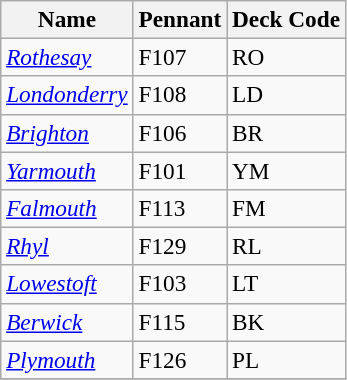<table class="wikitable" style="font-size:97%;">
<tr>
<th>Name</th>
<th>Pennant</th>
<th>Deck Code</th>
</tr>
<tr>
<td><a href='#'><em>Rothesay</em></a></td>
<td>F107</td>
<td>RO</td>
</tr>
<tr>
<td><a href='#'><em>Londonderry</em></a></td>
<td>F108</td>
<td>LD</td>
</tr>
<tr>
<td><a href='#'><em>Brighton</em></a></td>
<td>F106</td>
<td>BR</td>
</tr>
<tr>
<td><a href='#'><em>Yarmouth</em></a></td>
<td>F101</td>
<td>YM</td>
</tr>
<tr>
<td><a href='#'><em>Falmouth</em></a></td>
<td>F113</td>
<td>FM</td>
</tr>
<tr>
<td><a href='#'><em>Rhyl</em></a></td>
<td>F129</td>
<td>RL</td>
</tr>
<tr>
<td><a href='#'><em>Lowestoft</em></a></td>
<td>F103</td>
<td>LT</td>
</tr>
<tr>
<td><a href='#'><em>Berwick</em></a></td>
<td>F115</td>
<td>BK</td>
</tr>
<tr>
<td><a href='#'><em>Plymouth</em></a></td>
<td>F126</td>
<td>PL</td>
</tr>
<tr>
</tr>
</table>
